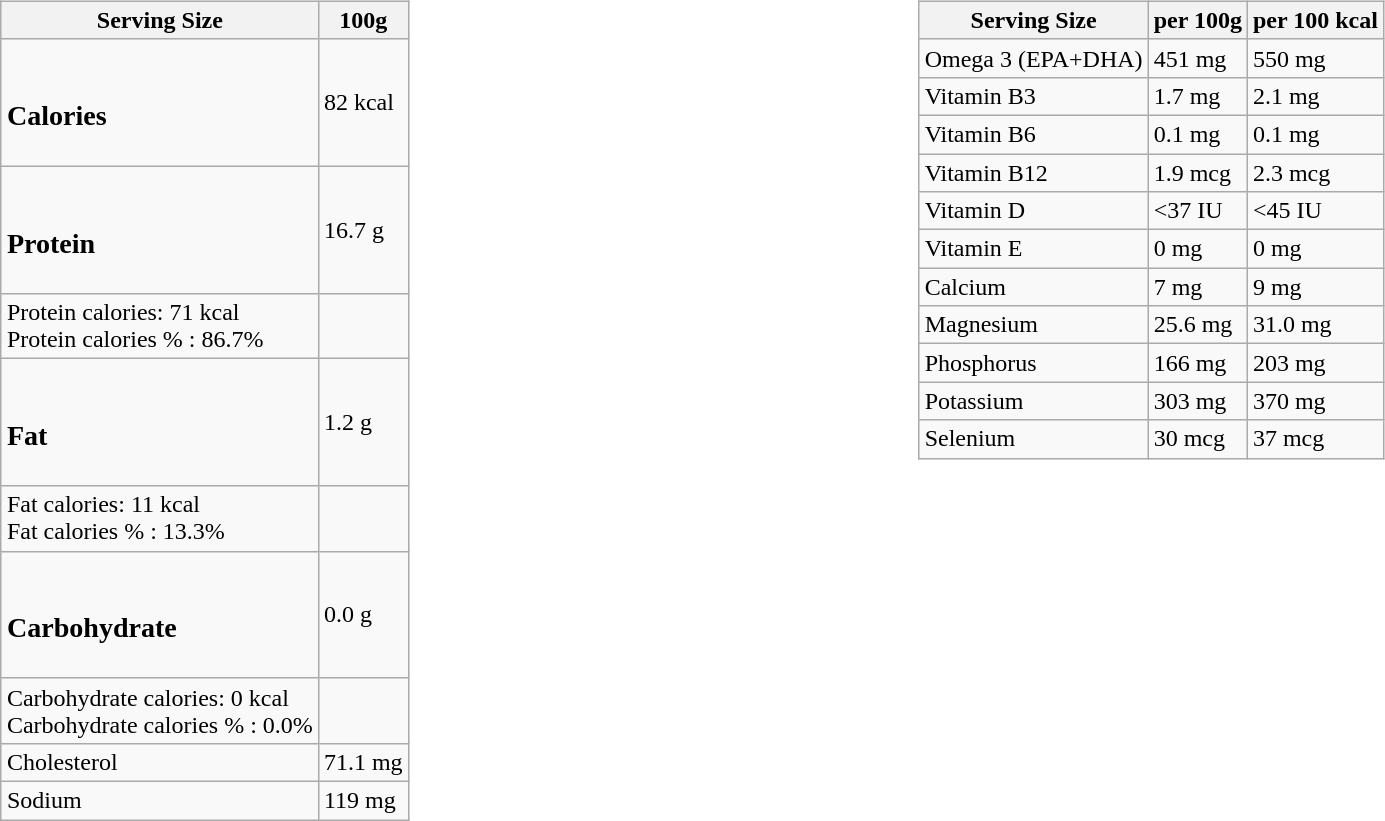<table style="width:100%; text-align:left;">
<tr style="vertical-align:top;">
<td style="width:50%;"><br><table class="wikitable" style="margin:auto; text-align:left;">
<tr>
<th>Serving Size</th>
<th>100g</th>
</tr>
<tr>
<td><br><h3>Calories</h3></td>
<td>82 kcal</td>
</tr>
<tr>
<td><br><h3>Protein</h3></td>
<td>16.7 g</td>
</tr>
<tr>
<td>Protein calories: 71 kcal<br>Protein calories % : 86.7%</td>
<td></td>
</tr>
<tr>
<td><br><h3>Fat</h3></td>
<td>1.2 g</td>
</tr>
<tr>
<td>Fat calories: 11 kcal<br>Fat calories % : 13.3%</td>
<td></td>
</tr>
<tr>
<td><br><h3>Carbohydrate</h3></td>
<td>0.0 g</td>
</tr>
<tr>
<td>Carbohydrate calories: 0 kcal<br>Carbohydrate calories % : 0.0%</td>
<td></td>
</tr>
<tr>
<td>Cholesterol</td>
<td>71.1 mg</td>
</tr>
<tr>
<td>Sodium</td>
<td>119 mg</td>
</tr>
</table>
</td>
<td style="width:50%;"><br><table class="wikitable" style="margin:auto; text-align:left;">
<tr>
<th>Serving Size</th>
<th>per 100g</th>
<th>per 100 kcal</th>
</tr>
<tr>
<td>Omega 3 (EPA+DHA)</td>
<td>451 mg</td>
<td>550 mg</td>
</tr>
<tr>
<td>Vitamin B3</td>
<td>1.7 mg</td>
<td>2.1 mg</td>
</tr>
<tr>
<td>Vitamin B6</td>
<td>0.1 mg</td>
<td>0.1 mg</td>
</tr>
<tr>
<td>Vitamin B12</td>
<td>1.9 mcg</td>
<td>2.3 mcg</td>
</tr>
<tr>
<td>Vitamin D</td>
<td><37 IU</td>
<td><45 IU</td>
</tr>
<tr>
<td>Vitamin E</td>
<td>0 mg</td>
<td>0 mg</td>
</tr>
<tr>
<td>Calcium</td>
<td>7 mg</td>
<td>9 mg</td>
</tr>
<tr>
<td>Magnesium</td>
<td>25.6 mg</td>
<td>31.0 mg</td>
</tr>
<tr>
<td>Phosphorus</td>
<td>166 mg</td>
<td>203 mg</td>
</tr>
<tr>
<td>Potassium</td>
<td>303 mg</td>
<td>370 mg</td>
</tr>
<tr>
<td>Selenium</td>
<td>30 mcg</td>
<td>37 mcg</td>
</tr>
</table>
</td>
</tr>
</table>
